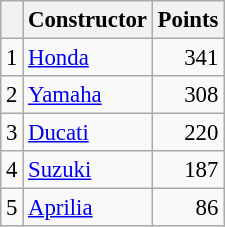<table class="wikitable" style="font-size: 95%;">
<tr>
<th></th>
<th>Constructor</th>
<th>Points</th>
</tr>
<tr>
<td align=center>1</td>
<td> <a href='#'>Honda</a></td>
<td align=right>341</td>
</tr>
<tr>
<td align=center>2</td>
<td> <a href='#'>Yamaha</a></td>
<td align=right>308</td>
</tr>
<tr>
<td align=center>3</td>
<td> <a href='#'>Ducati</a></td>
<td align=right>220</td>
</tr>
<tr>
<td align=center>4</td>
<td> <a href='#'>Suzuki</a></td>
<td align=right>187</td>
</tr>
<tr>
<td align=center>5</td>
<td> <a href='#'>Aprilia</a></td>
<td align=right>86</td>
</tr>
</table>
